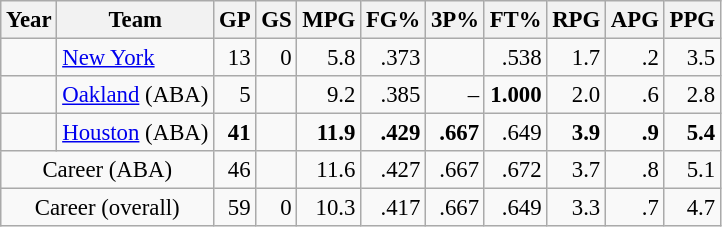<table class="wikitable sortable" style="font-size:95%; text-align:right;">
<tr>
<th>Year</th>
<th>Team</th>
<th>GP</th>
<th>GS</th>
<th>MPG</th>
<th>FG%</th>
<th>3P%</th>
<th>FT%</th>
<th>RPG</th>
<th>APG</th>
<th>PPG</th>
</tr>
<tr>
<td style="text-align:left;"></td>
<td style="text-align:left;"><a href='#'>New York</a></td>
<td>13</td>
<td>0</td>
<td>5.8</td>
<td>.373</td>
<td></td>
<td>.538</td>
<td>1.7</td>
<td>.2</td>
<td>3.5</td>
</tr>
<tr>
<td style="text-align:left;"></td>
<td style="text-align:left;"><a href='#'>Oakland</a> (ABA)</td>
<td>5</td>
<td></td>
<td>9.2</td>
<td>.385</td>
<td>–</td>
<td><strong>1.000</strong></td>
<td>2.0</td>
<td>.6</td>
<td>2.8</td>
</tr>
<tr>
<td style="text-align:left;"></td>
<td style="text-align:left;"><a href='#'>Houston</a> (ABA)</td>
<td><strong>41</strong></td>
<td></td>
<td><strong>11.9</strong></td>
<td><strong>.429</strong></td>
<td><strong>.667</strong></td>
<td>.649</td>
<td><strong>3.9</strong></td>
<td><strong>.9</strong></td>
<td><strong>5.4</strong></td>
</tr>
<tr class="sortbottom">
<td style="text-align:center;" colspan="2">Career (ABA)</td>
<td>46</td>
<td></td>
<td>11.6</td>
<td>.427</td>
<td>.667</td>
<td>.672</td>
<td>3.7</td>
<td>.8</td>
<td>5.1</td>
</tr>
<tr class="sortbottom">
<td style="text-align:center;" colspan="2">Career (overall)</td>
<td>59</td>
<td>0</td>
<td>10.3</td>
<td>.417</td>
<td>.667</td>
<td>.649</td>
<td>3.3</td>
<td>.7</td>
<td>4.7</td>
</tr>
</table>
